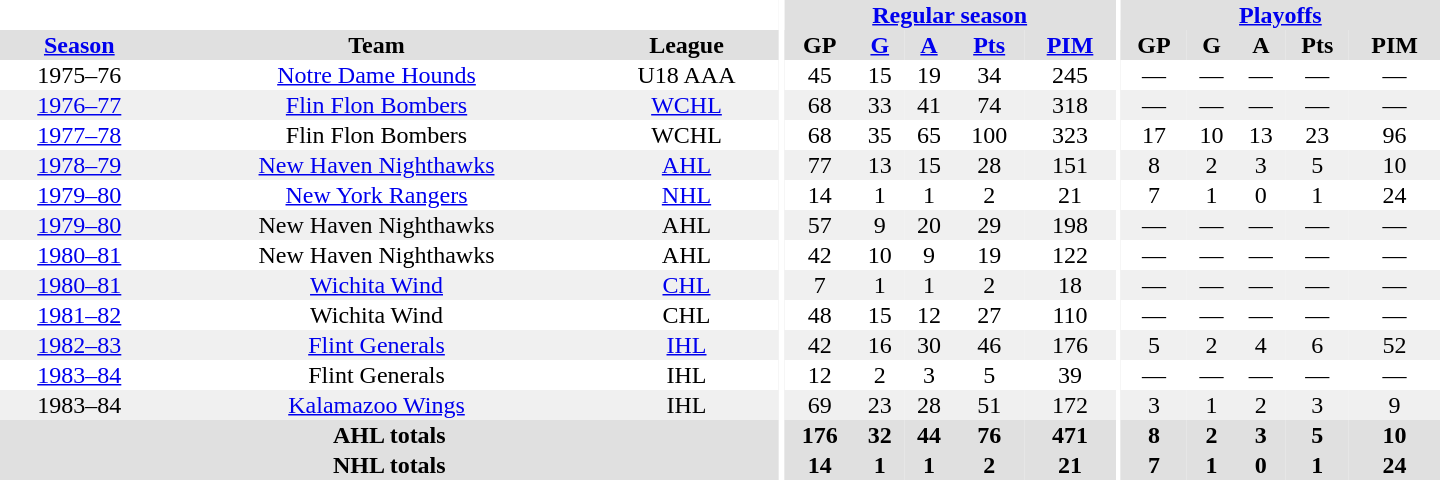<table border="0" cellpadding="1" cellspacing="0" style="text-align:center; width:60em">
<tr bgcolor="#e0e0e0">
<th colspan="3" bgcolor="#ffffff"></th>
<th rowspan="100" bgcolor="#ffffff"></th>
<th colspan="5"><a href='#'>Regular season</a></th>
<th rowspan="100" bgcolor="#ffffff"></th>
<th colspan="5"><a href='#'>Playoffs</a></th>
</tr>
<tr bgcolor="#e0e0e0">
<th><a href='#'>Season</a></th>
<th>Team</th>
<th>League</th>
<th>GP</th>
<th><a href='#'>G</a></th>
<th><a href='#'>A</a></th>
<th><a href='#'>Pts</a></th>
<th><a href='#'>PIM</a></th>
<th>GP</th>
<th>G</th>
<th>A</th>
<th>Pts</th>
<th>PIM</th>
</tr>
<tr>
<td>1975–76</td>
<td><a href='#'>Notre Dame Hounds</a></td>
<td>U18 AAA</td>
<td>45</td>
<td>15</td>
<td>19</td>
<td>34</td>
<td>245</td>
<td>—</td>
<td>—</td>
<td>—</td>
<td>—</td>
<td>—</td>
</tr>
<tr bgcolor="#f0f0f0">
<td><a href='#'>1976–77</a></td>
<td><a href='#'>Flin Flon Bombers</a></td>
<td><a href='#'>WCHL</a></td>
<td>68</td>
<td>33</td>
<td>41</td>
<td>74</td>
<td>318</td>
<td>—</td>
<td>—</td>
<td>—</td>
<td>—</td>
<td>—</td>
</tr>
<tr>
<td><a href='#'>1977–78</a></td>
<td>Flin Flon Bombers</td>
<td>WCHL</td>
<td>68</td>
<td>35</td>
<td>65</td>
<td>100</td>
<td>323</td>
<td>17</td>
<td>10</td>
<td>13</td>
<td>23</td>
<td>96</td>
</tr>
<tr bgcolor="#f0f0f0">
<td><a href='#'>1978–79</a></td>
<td><a href='#'>New Haven Nighthawks</a></td>
<td><a href='#'>AHL</a></td>
<td>77</td>
<td>13</td>
<td>15</td>
<td>28</td>
<td>151</td>
<td>8</td>
<td>2</td>
<td>3</td>
<td>5</td>
<td>10</td>
</tr>
<tr>
<td><a href='#'>1979–80</a></td>
<td><a href='#'>New York Rangers</a></td>
<td><a href='#'>NHL</a></td>
<td>14</td>
<td>1</td>
<td>1</td>
<td>2</td>
<td>21</td>
<td>7</td>
<td>1</td>
<td>0</td>
<td>1</td>
<td>24</td>
</tr>
<tr bgcolor="#f0f0f0">
<td><a href='#'>1979–80</a></td>
<td>New Haven Nighthawks</td>
<td>AHL</td>
<td>57</td>
<td>9</td>
<td>20</td>
<td>29</td>
<td>198</td>
<td>—</td>
<td>—</td>
<td>—</td>
<td>—</td>
<td>—</td>
</tr>
<tr>
<td><a href='#'>1980–81</a></td>
<td>New Haven Nighthawks</td>
<td>AHL</td>
<td>42</td>
<td>10</td>
<td>9</td>
<td>19</td>
<td>122</td>
<td>—</td>
<td>—</td>
<td>—</td>
<td>—</td>
<td>—</td>
</tr>
<tr bgcolor="#f0f0f0">
<td><a href='#'>1980–81</a></td>
<td><a href='#'>Wichita Wind</a></td>
<td><a href='#'>CHL</a></td>
<td>7</td>
<td>1</td>
<td>1</td>
<td>2</td>
<td>18</td>
<td>—</td>
<td>—</td>
<td>—</td>
<td>—</td>
<td>—</td>
</tr>
<tr>
<td><a href='#'>1981–82</a></td>
<td>Wichita Wind</td>
<td>CHL</td>
<td>48</td>
<td>15</td>
<td>12</td>
<td>27</td>
<td>110</td>
<td>—</td>
<td>—</td>
<td>—</td>
<td>—</td>
<td>—</td>
</tr>
<tr bgcolor="#f0f0f0">
<td><a href='#'>1982–83</a></td>
<td><a href='#'>Flint Generals</a></td>
<td><a href='#'>IHL</a></td>
<td>42</td>
<td>16</td>
<td>30</td>
<td>46</td>
<td>176</td>
<td>5</td>
<td>2</td>
<td>4</td>
<td>6</td>
<td>52</td>
</tr>
<tr>
<td><a href='#'>1983–84</a></td>
<td>Flint Generals</td>
<td>IHL</td>
<td>12</td>
<td>2</td>
<td>3</td>
<td>5</td>
<td>39</td>
<td>—</td>
<td>—</td>
<td>—</td>
<td>—</td>
<td>—</td>
</tr>
<tr bgcolor="#f0f0f0">
<td>1983–84</td>
<td><a href='#'>Kalamazoo Wings</a></td>
<td>IHL</td>
<td>69</td>
<td>23</td>
<td>28</td>
<td>51</td>
<td>172</td>
<td>3</td>
<td>1</td>
<td>2</td>
<td>3</td>
<td>9</td>
</tr>
<tr bgcolor="#e0e0e0">
<th colspan="3">AHL totals</th>
<th>176</th>
<th>32</th>
<th>44</th>
<th>76</th>
<th>471</th>
<th>8</th>
<th>2</th>
<th>3</th>
<th>5</th>
<th>10</th>
</tr>
<tr bgcolor="#e0e0e0">
<th colspan="3">NHL totals</th>
<th>14</th>
<th>1</th>
<th>1</th>
<th>2</th>
<th>21</th>
<th>7</th>
<th>1</th>
<th>0</th>
<th>1</th>
<th>24</th>
</tr>
</table>
